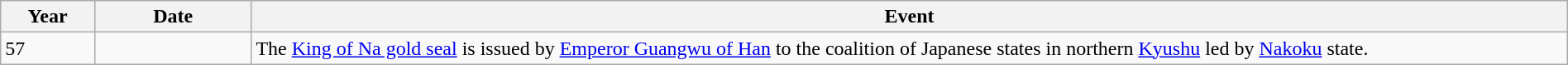<table class="wikitable" width="100%">
<tr>
<th style="width:6%">Year</th>
<th style="width:10%">Date</th>
<th>Event</th>
</tr>
<tr>
<td>57</td>
<td></td>
<td>The <a href='#'>King of Na gold seal</a> is issued by <a href='#'>Emperor Guangwu of Han</a> to the coalition of Japanese states in northern <a href='#'>Kyushu</a> led by <a href='#'>Nakoku</a> state.</td>
</tr>
</table>
